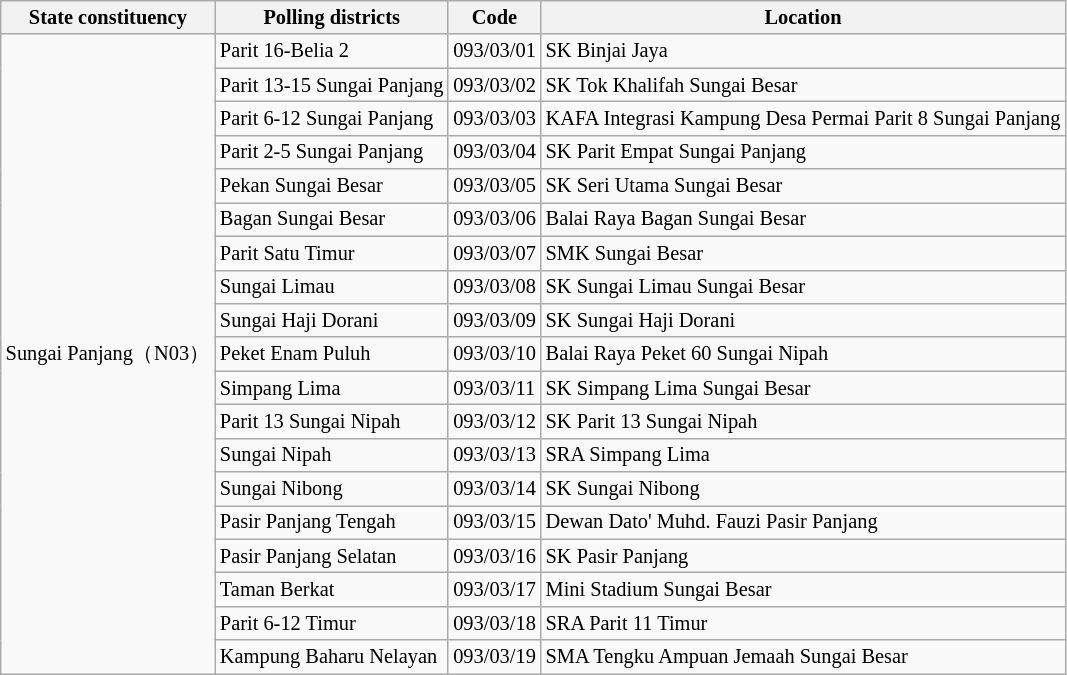<table class="wikitable sortable mw-collapsible" style="white-space:nowrap;font-size:85%">
<tr>
<th>State constituency</th>
<th>Polling districts</th>
<th>Code</th>
<th>Location</th>
</tr>
<tr>
<td rowspan="19">Sungai Panjang（N03）</td>
<td>Parit 16-Belia 2</td>
<td>093/03/01</td>
<td>SK Binjai Jaya</td>
</tr>
<tr>
<td>Parit 13-15 Sungai Panjang</td>
<td>093/03/02</td>
<td>SK Tok Khalifah Sungai Besar</td>
</tr>
<tr>
<td>Parit 6-12 Sungai Panjang</td>
<td>093/03/03</td>
<td>KAFA Integrasi Kampung Desa Permai Parit 8 Sungai Panjang</td>
</tr>
<tr>
<td>Parit 2-5 Sungai Panjang</td>
<td>093/03/04</td>
<td>SK Parit Empat Sungai Panjang</td>
</tr>
<tr>
<td>Pekan Sungai Besar</td>
<td>093/03/05</td>
<td>SK Seri Utama Sungai Besar</td>
</tr>
<tr>
<td>Bagan Sungai Besar</td>
<td>093/03/06</td>
<td>Balai Raya Bagan Sungai Besar</td>
</tr>
<tr>
<td>Parit Satu Timur</td>
<td>093/03/07</td>
<td>SMK Sungai Besar</td>
</tr>
<tr>
<td>Sungai Limau</td>
<td>093/03/08</td>
<td>SK Sungai Limau Sungai Besar</td>
</tr>
<tr>
<td>Sungai Haji Dorani</td>
<td>093/03/09</td>
<td>SK Sungai Haji Dorani</td>
</tr>
<tr>
<td>Peket Enam Puluh</td>
<td>093/03/10</td>
<td>Balai Raya Peket 60 Sungai Nipah</td>
</tr>
<tr>
<td>Simpang Lima</td>
<td>093/03/11</td>
<td>SK Simpang Lima Sungai Besar</td>
</tr>
<tr>
<td>Parit 13 Sungai Nipah</td>
<td>093/03/12</td>
<td>SK Parit 13 Sungai Nipah</td>
</tr>
<tr>
<td>Sungai Nipah</td>
<td>093/03/13</td>
<td>SRA Simpang Lima</td>
</tr>
<tr>
<td>Sungai Nibong</td>
<td>093/03/14</td>
<td>SK Sungai Nibong</td>
</tr>
<tr>
<td>Pasir Panjang Tengah</td>
<td>093/03/15</td>
<td>Dewan Dato' Muhd. Fauzi Pasir Panjang</td>
</tr>
<tr>
<td>Pasir Panjang Selatan</td>
<td>093/03/16</td>
<td>SK Pasir Panjang</td>
</tr>
<tr>
<td>Taman Berkat</td>
<td>093/03/17</td>
<td>Mini Stadium Sungai Besar</td>
</tr>
<tr>
<td>Parit 6-12 Timur</td>
<td>093/03/18</td>
<td>SRA Parit 11 Timur</td>
</tr>
<tr>
<td>Kampung Baharu Nelayan</td>
<td>093/03/19</td>
<td>SMA Tengku Ampuan Jemaah Sungai Besar</td>
</tr>
</table>
